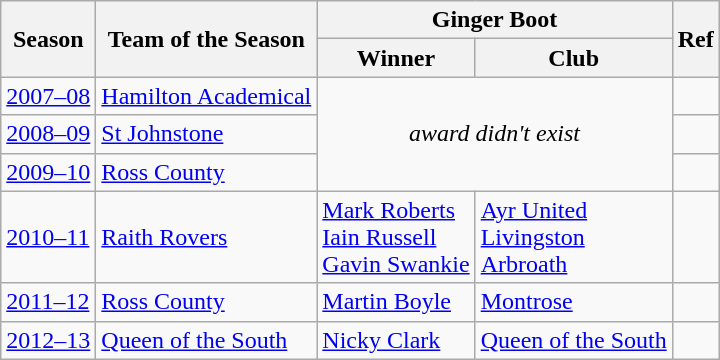<table class="wikitable">
<tr>
<th rowspan="2">Season</th>
<th rowspan="2">Team of the Season</th>
<th colspan="2">Ginger Boot</th>
<th rowspan="2">Ref</th>
</tr>
<tr>
<th>Winner</th>
<th>Club</th>
</tr>
<tr>
<td><a href='#'>2007–08</a></td>
<td><a href='#'>Hamilton Academical</a></td>
<td colspan="2" rowspan="3" style="text-align: center;"><em>award didn't exist</em></td>
<td></td>
</tr>
<tr>
<td><a href='#'>2008–09</a></td>
<td><a href='#'>St Johnstone</a></td>
<td></td>
</tr>
<tr>
<td><a href='#'>2009–10</a></td>
<td><a href='#'>Ross County</a></td>
<td></td>
</tr>
<tr>
<td><a href='#'>2010–11</a></td>
<td><a href='#'>Raith Rovers</a></td>
<td> <a href='#'>Mark Roberts</a><br> <a href='#'>Iain Russell</a><br> <a href='#'>Gavin Swankie</a></td>
<td><a href='#'>Ayr United</a><br><a href='#'>Livingston</a><br><a href='#'>Arbroath</a></td>
<td></td>
</tr>
<tr>
<td><a href='#'>2011–12</a></td>
<td><a href='#'>Ross County</a></td>
<td> <a href='#'>Martin Boyle</a></td>
<td><a href='#'>Montrose</a></td>
<td></td>
</tr>
<tr>
<td><a href='#'>2012–13</a></td>
<td><a href='#'>Queen of the South</a></td>
<td> <a href='#'>Nicky Clark</a></td>
<td><a href='#'>Queen of the South</a></td>
<td></td>
</tr>
</table>
